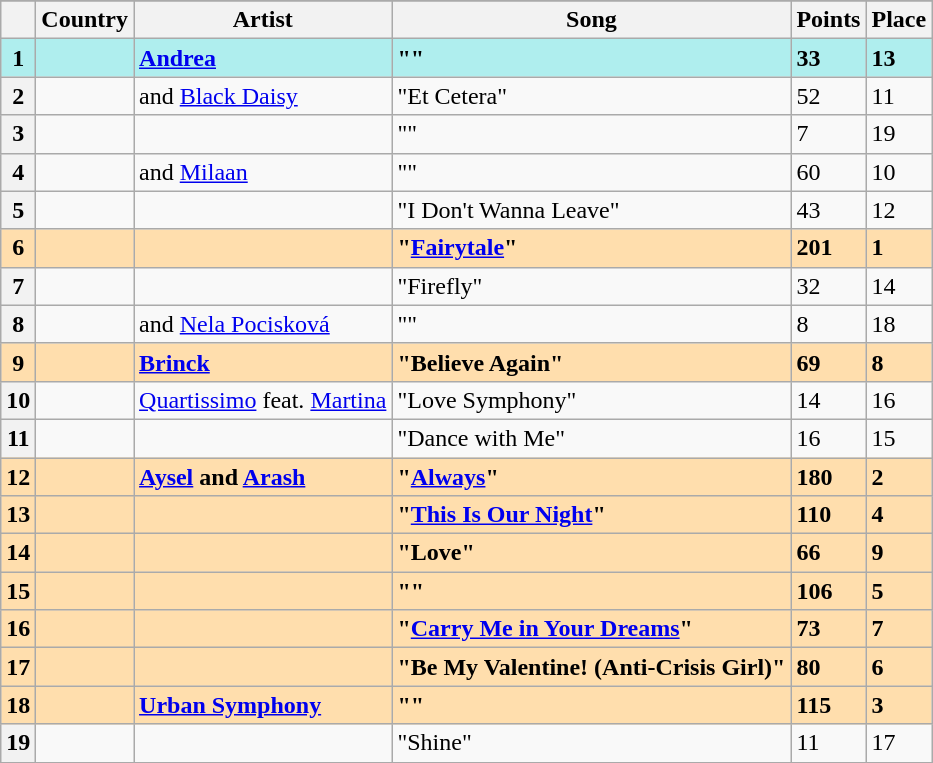<table class="sortable wikitable plainrowheaders">
<tr>
</tr>
<tr>
<th scope="col"></th>
<th scope="col">Country</th>
<th scope="col">Artist</th>
<th scope="col">Song</th>
<th scope="col">Points</th>
<th scope="col">Place</th>
</tr>
<tr style="font-weight:bold; background:paleturquoise;">
<th scope="row" style="text-align:center; font-weight:bold; background:paleturquoise;">1</th>
<td></td>
<td>  <a href='#'>Andrea</a></td>
<td>""</td>
<td>33</td>
<td>13 </td>
</tr>
<tr>
<th scope="row" style="text-align:center;">2</th>
<td></td>
<td> and <a href='#'>Black Daisy</a></td>
<td>"Et Cetera"</td>
<td>52</td>
<td>11</td>
</tr>
<tr>
<th scope="row" style="text-align:center;">3</th>
<td></td>
<td></td>
<td>""</td>
<td>7</td>
<td>19</td>
</tr>
<tr>
<th scope="row" style="text-align:center;">4</th>
<td></td>
<td> and <a href='#'>Milaan</a></td>
<td>""</td>
<td>60</td>
<td>10</td>
</tr>
<tr>
<th scope="row" style="text-align:center;">5</th>
<td></td>
<td></td>
<td>"I Don't Wanna Leave"</td>
<td>43</td>
<td>12</td>
</tr>
<tr style="font-weight:bold; background:navajowhite;">
<th scope="row" style="text-align:center; font-weight:bold; background:navajowhite;">6</th>
<td></td>
<td></td>
<td>"<a href='#'>Fairytale</a>"</td>
<td>201</td>
<td>1</td>
</tr>
<tr>
<th scope="row" style="text-align:center;">7</th>
<td></td>
<td></td>
<td>"Firefly"</td>
<td>32</td>
<td>14</td>
</tr>
<tr>
<th scope="row" style="text-align:center;">8</th>
<td></td>
<td> and <a href='#'>Nela Pocisková</a></td>
<td>""</td>
<td>8</td>
<td>18</td>
</tr>
<tr style="font-weight:bold; background:navajowhite;">
<th scope="row" style="text-align:center; font-weight:bold; background:navajowhite;">9</th>
<td></td>
<td><a href='#'>Brinck</a></td>
<td>"Believe Again"</td>
<td>69</td>
<td>8</td>
</tr>
<tr>
<th scope="row" style="text-align:center;">10</th>
<td></td>
<td><a href='#'>Quartissimo</a> feat. <a href='#'>Martina</a></td>
<td>"Love Symphony"</td>
<td>14</td>
<td>16</td>
</tr>
<tr>
<th scope="row" style="text-align:center;">11</th>
<td></td>
<td></td>
<td>"Dance with Me"</td>
<td>16</td>
<td>15</td>
</tr>
<tr style="font-weight:bold; background:navajowhite;">
<th scope="row" style="text-align:center; font-weight:bold; background:navajowhite;">12</th>
<td></td>
<td><a href='#'>Aysel</a> and <a href='#'>Arash</a></td>
<td>"<a href='#'>Always</a>"</td>
<td>180</td>
<td>2</td>
</tr>
<tr style="font-weight:bold; background:navajowhite;">
<th scope="row" style="text-align:center; font-weight:bold; background:navajowhite;">13</th>
<td></td>
<td></td>
<td>"<a href='#'>This Is Our Night</a>"</td>
<td>110</td>
<td>4</td>
</tr>
<tr style="font-weight:bold; background:navajowhite;">
<th scope="row" style="text-align:center; font-weight:bold; background:navajowhite;">14</th>
<td></td>
<td></td>
<td>"Love"</td>
<td>66</td>
<td>9</td>
</tr>
<tr style="font-weight:bold; background:navajowhite;">
<th scope="row" style="text-align:center; font-weight:bold; background:navajowhite;">15</th>
<td></td>
<td></td>
<td>""</td>
<td>106</td>
<td>5</td>
</tr>
<tr style="font-weight:bold; background:navajowhite;">
<th scope="row" style="text-align:center; font-weight:bold; background:navajowhite;">16</th>
<td></td>
<td></td>
<td>"<a href='#'>Carry Me in Your Dreams</a>"</td>
<td>73</td>
<td>7</td>
</tr>
<tr style="font-weight:bold; background:navajowhite;">
<th scope="row" style="text-align:center; font-weight:bold; background:navajowhite;">17</th>
<td></td>
<td></td>
<td>"Be My Valentine! (Anti-Crisis Girl)"</td>
<td>80</td>
<td>6</td>
</tr>
<tr style="font-weight:bold; background:navajowhite;">
<th scope="row" style="text-align:center; font-weight:bold; background:navajowhite;">18</th>
<td></td>
<td><a href='#'>Urban Symphony</a></td>
<td>""</td>
<td>115</td>
<td>3</td>
</tr>
<tr>
<th scope="row" style="text-align:center;">19</th>
<td></td>
<td></td>
<td>"Shine"</td>
<td>11</td>
<td>17</td>
</tr>
</table>
